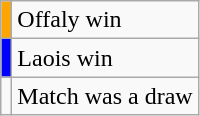<table class="wikitable">
<tr>
<td style="background-color:orange"></td>
<td>Offaly win</td>
</tr>
<tr>
<td style="background-color:blue"></td>
<td>Laois win</td>
</tr>
<tr>
<td></td>
<td>Match was a draw</td>
</tr>
</table>
